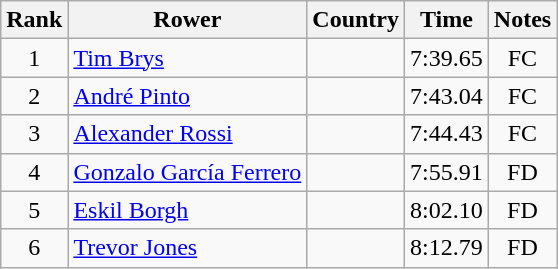<table class="wikitable" style="text-align:center">
<tr>
<th>Rank</th>
<th>Rower</th>
<th>Country</th>
<th>Time</th>
<th>Notes</th>
</tr>
<tr>
<td>1</td>
<td align="left"><a href='#'>Tim Brys</a></td>
<td align="left"></td>
<td>7:39.65</td>
<td>FC</td>
</tr>
<tr>
<td>2</td>
<td align="left"><a href='#'>André Pinto</a></td>
<td align="left"></td>
<td>7:43.04</td>
<td>FC</td>
</tr>
<tr>
<td>3</td>
<td align="left"><a href='#'>Alexander Rossi</a></td>
<td align="left"></td>
<td>7:44.43</td>
<td>FC</td>
</tr>
<tr>
<td>4</td>
<td align="left"><a href='#'>Gonzalo García Ferrero</a></td>
<td align="left"></td>
<td>7:55.91</td>
<td>FD</td>
</tr>
<tr>
<td>5</td>
<td align="left"><a href='#'>Eskil Borgh</a></td>
<td align="left"></td>
<td>8:02.10</td>
<td>FD</td>
</tr>
<tr>
<td>6</td>
<td align="left"><a href='#'>Trevor Jones</a></td>
<td align="left"></td>
<td>8:12.79</td>
<td>FD</td>
</tr>
</table>
